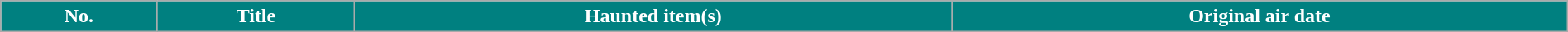<table class="wikitable plainrowheaders"  style="width:100%">
<tr style="color:white;">
<th style="background:teal">No.</th>
<th style="background:teal">Title</th>
<th style="background:teal">Haunted item(s)</th>
<th style="background:teal">Original air date<br>




</th>
</tr>
</table>
